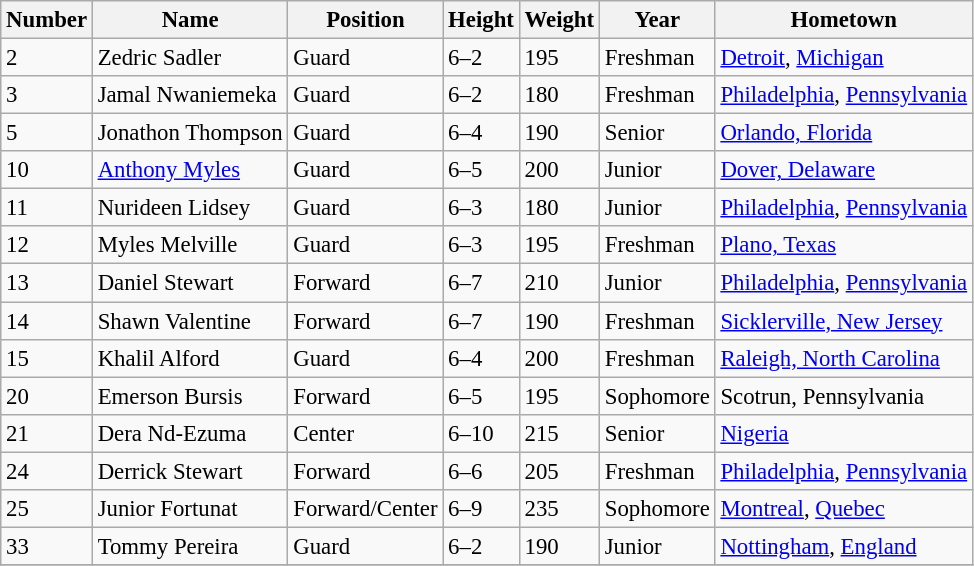<table class="wikitable" style="font-size: 95%;">
<tr>
<th>Number</th>
<th>Name</th>
<th>Position</th>
<th>Height</th>
<th>Weight</th>
<th>Year</th>
<th>Hometown</th>
</tr>
<tr>
<td>2</td>
<td>Zedric Sadler</td>
<td>Guard</td>
<td>6–2</td>
<td>195</td>
<td>Freshman</td>
<td><a href='#'>Detroit</a>, <a href='#'>Michigan</a></td>
</tr>
<tr>
<td>3</td>
<td>Jamal Nwaniemeka</td>
<td>Guard</td>
<td>6–2</td>
<td>180</td>
<td>Freshman</td>
<td><a href='#'>Philadelphia</a>, <a href='#'>Pennsylvania</a></td>
</tr>
<tr>
<td>5</td>
<td>Jonathon Thompson</td>
<td>Guard</td>
<td>6–4</td>
<td>190</td>
<td>Senior</td>
<td><a href='#'>Orlando, Florida</a></td>
</tr>
<tr>
<td>10</td>
<td><a href='#'>Anthony Myles</a></td>
<td>Guard</td>
<td>6–5</td>
<td>200</td>
<td>Junior</td>
<td><a href='#'>Dover, Delaware</a></td>
</tr>
<tr>
<td>11</td>
<td>Nurideen Lidsey</td>
<td>Guard</td>
<td>6–3</td>
<td>180</td>
<td>Junior</td>
<td><a href='#'>Philadelphia</a>, <a href='#'>Pennsylvania</a></td>
</tr>
<tr>
<td>12</td>
<td>Myles Melville</td>
<td>Guard</td>
<td>6–3</td>
<td>195</td>
<td>Freshman</td>
<td><a href='#'>Plano, Texas</a></td>
</tr>
<tr>
<td>13</td>
<td>Daniel Stewart</td>
<td>Forward</td>
<td>6–7</td>
<td>210</td>
<td>Junior</td>
<td><a href='#'>Philadelphia</a>, <a href='#'>Pennsylvania</a></td>
</tr>
<tr>
<td>14</td>
<td>Shawn Valentine</td>
<td>Forward</td>
<td>6–7</td>
<td>190</td>
<td>Freshman</td>
<td><a href='#'>Sicklerville, New Jersey</a></td>
</tr>
<tr>
<td>15</td>
<td>Khalil Alford</td>
<td>Guard</td>
<td>6–4</td>
<td>200</td>
<td>Freshman</td>
<td><a href='#'>Raleigh, North Carolina</a></td>
</tr>
<tr>
<td>20</td>
<td>Emerson Bursis</td>
<td>Forward</td>
<td>6–5</td>
<td>195</td>
<td>Sophomore</td>
<td>Scotrun, Pennsylvania</td>
</tr>
<tr>
<td>21</td>
<td>Dera Nd-Ezuma</td>
<td>Center</td>
<td>6–10</td>
<td>215</td>
<td>Senior</td>
<td><a href='#'>Nigeria</a></td>
</tr>
<tr>
<td>24</td>
<td>Derrick Stewart</td>
<td>Forward</td>
<td>6–6</td>
<td>205</td>
<td>Freshman</td>
<td><a href='#'>Philadelphia</a>, <a href='#'>Pennsylvania</a></td>
</tr>
<tr>
<td>25</td>
<td>Junior Fortunat</td>
<td>Forward/Center</td>
<td>6–9</td>
<td>235</td>
<td>Sophomore</td>
<td><a href='#'>Montreal</a>, <a href='#'>Quebec</a></td>
</tr>
<tr>
<td>33</td>
<td>Tommy Pereira</td>
<td>Guard</td>
<td>6–2</td>
<td>190</td>
<td>Junior</td>
<td><a href='#'>Nottingham</a>, <a href='#'>England</a></td>
</tr>
<tr>
</tr>
</table>
